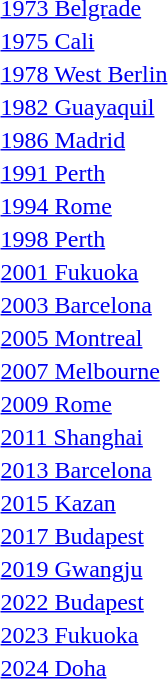<table>
<tr>
<td><a href='#'>1973 Belgrade</a></td>
<td></td>
<td></td>
<td></td>
</tr>
<tr>
<td><a href='#'>1975 Cali</a></td>
<td></td>
<td></td>
<td></td>
</tr>
<tr>
<td><a href='#'>1978 West Berlin</a></td>
<td></td>
<td></td>
<td></td>
</tr>
<tr>
<td><a href='#'>1982 Guayaquil</a></td>
<td></td>
<td></td>
<td></td>
</tr>
<tr>
<td><a href='#'>1986 Madrid</a></td>
<td></td>
<td></td>
<td></td>
</tr>
<tr>
<td><a href='#'>1991 Perth</a></td>
<td></td>
<td></td>
<td></td>
</tr>
<tr>
<td><a href='#'>1994 Rome</a></td>
<td></td>
<td></td>
<td></td>
</tr>
<tr>
<td><a href='#'>1998 Perth</a></td>
<td></td>
<td></td>
<td></td>
</tr>
<tr>
<td><a href='#'>2001 Fukuoka</a></td>
<td></td>
<td></td>
<td></td>
</tr>
<tr>
<td><a href='#'>2003 Barcelona</a></td>
<td></td>
<td></td>
<td></td>
</tr>
<tr>
<td><a href='#'>2005 Montreal</a></td>
<td></td>
<td></td>
<td></td>
</tr>
<tr>
<td><a href='#'>2007 Melbourne</a></td>
<td></td>
<td></td>
<td></td>
</tr>
<tr>
<td><a href='#'>2009 Rome</a></td>
<td></td>
<td></td>
<td></td>
</tr>
<tr>
<td><a href='#'>2011 Shanghai</a></td>
<td></td>
<td></td>
<td></td>
</tr>
<tr>
<td><a href='#'>2013 Barcelona</a></td>
<td></td>
<td></td>
<td></td>
</tr>
<tr>
<td><a href='#'>2015 Kazan</a></td>
<td></td>
<td></td>
<td></td>
</tr>
<tr>
<td><a href='#'>2017 Budapest</a></td>
<td></td>
<td></td>
<td></td>
</tr>
<tr>
<td><a href='#'>2019 Gwangju</a></td>
<td></td>
<td></td>
<td></td>
</tr>
<tr>
<td><a href='#'>2022 Budapest</a></td>
<td></td>
<td></td>
<td></td>
</tr>
<tr>
<td><a href='#'>2023 Fukuoka</a></td>
<td></td>
<td></td>
<td></td>
</tr>
<tr>
<td><a href='#'>2024 Doha</a></td>
<td></td>
<td></td>
<td></td>
</tr>
</table>
